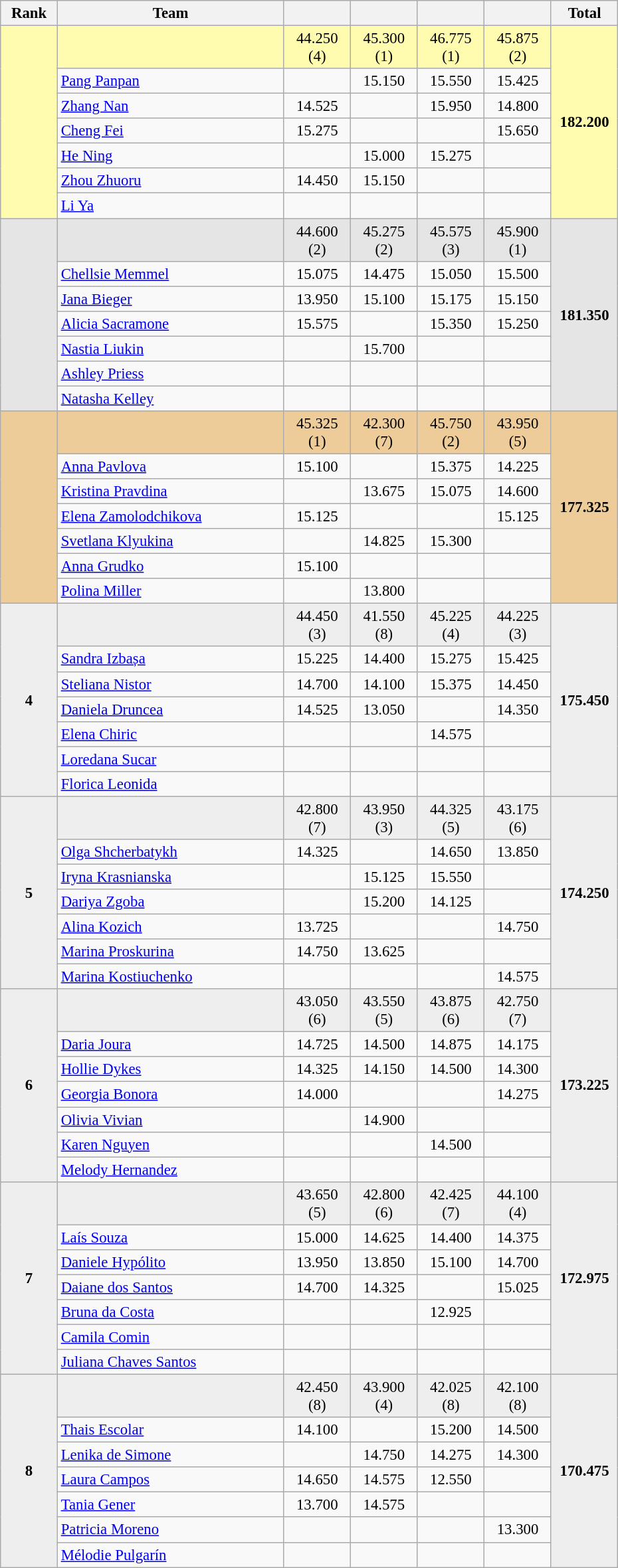<table class="wikitable" style="text-align:center; font-size:95%">
<tr>
<th scope="col" style="width:50px;">Rank</th>
<th scope="col" style="width:220px;">Team</th>
<th scope="col" style="width:60px;"></th>
<th scope="col" style="width:60px;"></th>
<th scope="col" style="width:60px;"></th>
<th scope="col" style="width:60px;"></th>
<th scope="col" style="width:60px;">Total</th>
</tr>
<tr style="background:#fffcaf;">
<td rowspan=7></td>
<td style="text-align:left;"><strong></strong></td>
<td>44.250 (4)</td>
<td>45.300 (1)</td>
<td>46.775 (1)</td>
<td>45.875 (2)</td>
<td rowspan=7><strong>182.200</strong></td>
</tr>
<tr>
<td style="text-align:left;"><a href='#'>Pang Panpan</a></td>
<td></td>
<td>15.150</td>
<td>15.550</td>
<td>15.425</td>
</tr>
<tr>
<td style="text-align:left;"><a href='#'>Zhang Nan</a></td>
<td>14.525</td>
<td></td>
<td>15.950</td>
<td>14.800</td>
</tr>
<tr>
<td style="text-align:left;"><a href='#'>Cheng Fei</a></td>
<td>15.275</td>
<td></td>
<td></td>
<td>15.650</td>
</tr>
<tr>
<td style="text-align:left;"><a href='#'>He Ning</a></td>
<td></td>
<td>15.000</td>
<td>15.275</td>
<td></td>
</tr>
<tr>
<td style="text-align:left;"><a href='#'>Zhou Zhuoru</a></td>
<td>14.450</td>
<td>15.150</td>
<td></td>
<td></td>
</tr>
<tr>
<td style="text-align:left;"><a href='#'>Li Ya</a></td>
<td></td>
<td></td>
<td></td>
<td></td>
</tr>
<tr style="background:#e5e5e5;">
<td rowspan=7></td>
<td style="text-align:left;"><strong></strong></td>
<td>44.600 (2)</td>
<td>45.275 (2)</td>
<td>45.575 (3)</td>
<td>45.900 (1)</td>
<td rowspan=7><strong>181.350</strong></td>
</tr>
<tr>
<td style="text-align:left;"><a href='#'>Chellsie Memmel</a></td>
<td>15.075</td>
<td>14.475</td>
<td>15.050</td>
<td>15.500</td>
</tr>
<tr>
<td style="text-align:left;"><a href='#'>Jana Bieger</a></td>
<td>13.950</td>
<td>15.100</td>
<td>15.175</td>
<td>15.150</td>
</tr>
<tr>
<td style="text-align:left;"><a href='#'>Alicia Sacramone</a></td>
<td>15.575</td>
<td></td>
<td>15.350</td>
<td>15.250</td>
</tr>
<tr>
<td style="text-align:left;"><a href='#'>Nastia Liukin</a></td>
<td></td>
<td>15.700</td>
<td></td>
<td></td>
</tr>
<tr>
<td style="text-align:left;"><a href='#'>Ashley Priess</a></td>
<td></td>
<td></td>
<td></td>
<td></td>
</tr>
<tr>
<td style="text-align:left;"><a href='#'>Natasha Kelley</a></td>
<td></td>
<td></td>
<td></td>
<td></td>
</tr>
<tr style="background:#ec9;">
<td rowspan=7></td>
<td style="text-align:left;"><strong></strong></td>
<td>45.325 (1)</td>
<td>42.300 (7)</td>
<td>45.750 (2)</td>
<td>43.950 (5)</td>
<td rowspan=7><strong>177.325</strong></td>
</tr>
<tr>
<td style="text-align:left;"><a href='#'>Anna Pavlova</a></td>
<td>15.100</td>
<td></td>
<td>15.375</td>
<td>14.225</td>
</tr>
<tr>
<td style="text-align:left;"><a href='#'>Kristina Pravdina</a></td>
<td></td>
<td>13.675</td>
<td>15.075</td>
<td>14.600</td>
</tr>
<tr>
<td style="text-align:left;"><a href='#'>Elena Zamolodchikova</a></td>
<td>15.125</td>
<td></td>
<td></td>
<td>15.125</td>
</tr>
<tr>
<td style="text-align:left;"><a href='#'>Svetlana Klyukina</a></td>
<td></td>
<td>14.825</td>
<td>15.300</td>
<td></td>
</tr>
<tr>
<td style="text-align:left;"><a href='#'>Anna Grudko</a></td>
<td>15.100</td>
<td></td>
<td></td>
<td></td>
</tr>
<tr>
<td style="text-align:left;"><a href='#'>Polina Miller</a></td>
<td></td>
<td>13.800</td>
<td></td>
<td></td>
</tr>
<tr style="background:#eee;">
<td rowspan=7><strong>4</strong></td>
<td style="text-align:left;"><strong></strong></td>
<td>44.450 (3)</td>
<td>41.550 (8)</td>
<td>45.225 (4)</td>
<td>44.225 (3)</td>
<td rowspan=7><strong>175.450</strong></td>
</tr>
<tr>
<td style="text-align:left;"><a href='#'>Sandra Izbașa</a></td>
<td>15.225</td>
<td>14.400</td>
<td>15.275</td>
<td>15.425</td>
</tr>
<tr>
<td style="text-align:left;"><a href='#'>Steliana Nistor</a></td>
<td>14.700</td>
<td>14.100</td>
<td>15.375</td>
<td>14.450</td>
</tr>
<tr>
<td style="text-align:left;"><a href='#'>Daniela Druncea</a></td>
<td>14.525</td>
<td>13.050</td>
<td></td>
<td>14.350</td>
</tr>
<tr>
<td style="text-align:left;"><a href='#'>Elena Chiric</a></td>
<td></td>
<td></td>
<td>14.575</td>
<td></td>
</tr>
<tr>
<td style="text-align:left;"><a href='#'>Loredana Sucar</a></td>
<td></td>
<td></td>
<td></td>
<td></td>
</tr>
<tr>
<td style="text-align:left;"><a href='#'>Florica Leonida</a></td>
<td></td>
<td></td>
<td></td>
<td></td>
</tr>
<tr style="background:#eee;">
<td rowspan=7><strong>5</strong></td>
<td style="text-align:left;"><strong></strong></td>
<td>42.800 (7)</td>
<td>43.950 (3)</td>
<td>44.325 (5)</td>
<td>43.175 (6)</td>
<td rowspan=7><strong>174.250</strong></td>
</tr>
<tr>
<td style="text-align:left;"><a href='#'>Olga Shcherbatykh</a></td>
<td>14.325</td>
<td></td>
<td>14.650</td>
<td>13.850</td>
</tr>
<tr>
<td style="text-align:left;"><a href='#'>Iryna Krasnianska</a></td>
<td></td>
<td>15.125</td>
<td>15.550</td>
<td></td>
</tr>
<tr>
<td style="text-align:left;"><a href='#'>Dariya Zgoba</a></td>
<td></td>
<td>15.200</td>
<td>14.125</td>
<td></td>
</tr>
<tr>
<td style="text-align:left;"><a href='#'>Alina Kozich</a></td>
<td>13.725</td>
<td></td>
<td></td>
<td>14.750</td>
</tr>
<tr>
<td style="text-align:left;"><a href='#'>Marina Proskurina</a></td>
<td>14.750</td>
<td>13.625</td>
<td></td>
<td></td>
</tr>
<tr>
<td style="text-align:left;"><a href='#'>Marina Kostiuchenko</a></td>
<td></td>
<td></td>
<td></td>
<td>14.575</td>
</tr>
<tr style="background:#eee;">
<td rowspan=7><strong>6</strong></td>
<td style="text-align:left;"><strong></strong></td>
<td>43.050 (6)</td>
<td>43.550 (5)</td>
<td>43.875 (6)</td>
<td>42.750 (7)</td>
<td rowspan=7><strong>173.225</strong></td>
</tr>
<tr>
<td style="text-align:left;"><a href='#'>Daria Joura</a></td>
<td>14.725</td>
<td>14.500</td>
<td>14.875</td>
<td>14.175</td>
</tr>
<tr>
<td style="text-align:left;"><a href='#'>Hollie Dykes</a></td>
<td>14.325</td>
<td>14.150</td>
<td>14.500</td>
<td>14.300</td>
</tr>
<tr>
<td style="text-align:left;"><a href='#'>Georgia Bonora</a></td>
<td>14.000</td>
<td></td>
<td></td>
<td>14.275</td>
</tr>
<tr>
<td style="text-align:left;"><a href='#'>Olivia Vivian</a></td>
<td></td>
<td>14.900</td>
<td></td>
<td></td>
</tr>
<tr>
<td style="text-align:left;"><a href='#'>Karen Nguyen</a></td>
<td></td>
<td></td>
<td>14.500</td>
<td></td>
</tr>
<tr>
<td style="text-align:left;"><a href='#'>Melody Hernandez</a></td>
<td></td>
<td></td>
<td></td>
<td></td>
</tr>
<tr style="background:#eee;">
<td rowspan=7><strong>7</strong></td>
<td style="text-align:left;"><strong></strong></td>
<td>43.650 (5)</td>
<td>42.800 (6)</td>
<td>42.425 (7)</td>
<td>44.100 (4)</td>
<td rowspan=7><strong>172.975</strong></td>
</tr>
<tr>
<td style="text-align:left;"><a href='#'>Laís Souza</a></td>
<td>15.000</td>
<td>14.625</td>
<td>14.400</td>
<td>14.375</td>
</tr>
<tr>
<td style="text-align:left;"><a href='#'>Daniele Hypólito</a></td>
<td>13.950</td>
<td>13.850</td>
<td>15.100</td>
<td>14.700</td>
</tr>
<tr>
<td style="text-align:left;"><a href='#'>Daiane dos Santos</a></td>
<td>14.700</td>
<td>14.325</td>
<td></td>
<td>15.025</td>
</tr>
<tr>
<td style="text-align:left;"><a href='#'>Bruna da Costa</a></td>
<td></td>
<td></td>
<td>12.925</td>
<td></td>
</tr>
<tr>
<td style="text-align:left;"><a href='#'>Camila Comin</a></td>
<td></td>
<td></td>
<td></td>
<td></td>
</tr>
<tr>
<td style="text-align:left;"><a href='#'>Juliana Chaves Santos</a></td>
<td></td>
<td></td>
<td></td>
<td></td>
</tr>
<tr style="background:#eee;">
<td rowspan=7><strong>8</strong></td>
<td style="text-align:left;"><strong></strong></td>
<td>42.450 (8)</td>
<td>43.900 (4)</td>
<td>42.025 (8)</td>
<td>42.100 (8)</td>
<td rowspan=7><strong>170.475</strong></td>
</tr>
<tr>
<td style="text-align:left;"><a href='#'>Thais Escolar</a></td>
<td>14.100</td>
<td></td>
<td>15.200</td>
<td>14.500</td>
</tr>
<tr>
<td style="text-align:left;"><a href='#'>Lenika de Simone</a></td>
<td></td>
<td>14.750</td>
<td>14.275</td>
<td>14.300</td>
</tr>
<tr>
<td style="text-align:left;"><a href='#'>Laura Campos</a></td>
<td>14.650</td>
<td>14.575</td>
<td>12.550</td>
<td></td>
</tr>
<tr>
<td style="text-align:left;"><a href='#'>Tania Gener</a></td>
<td>13.700</td>
<td>14.575</td>
<td></td>
<td></td>
</tr>
<tr>
<td style="text-align:left;"><a href='#'>Patricia Moreno</a></td>
<td></td>
<td></td>
<td></td>
<td>13.300</td>
</tr>
<tr>
<td style="text-align:left;"><a href='#'>Mélodie Pulgarín</a></td>
<td></td>
<td></td>
<td></td>
<td></td>
</tr>
</table>
